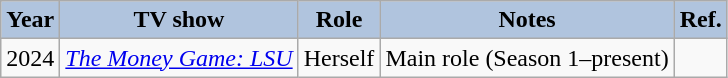<table class="wikitable">
<tr>
<th style="background:#B0C4DE;">Year</th>
<th style="background:#B0C4DE;">TV show</th>
<th style="background:#B0C4DE;">Role</th>
<th style="background:#B0C4DE;">Notes</th>
<th style="background:#B0C4DE;">Ref.</th>
</tr>
<tr>
<td>2024</td>
<td><em><a href='#'>The Money Game: LSU</a></em></td>
<td>Herself</td>
<td>Main role (Season 1–present)</td>
<td></td>
</tr>
</table>
